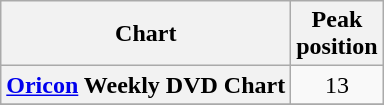<table class="wikitable plainrowheaders" style="text-align:center;">
<tr>
<th>Chart</th>
<th>Peak<br>position</th>
</tr>
<tr>
<th scope="row"><a href='#'>Oricon</a> Weekly DVD Chart</th>
<td>13</td>
</tr>
<tr>
</tr>
</table>
